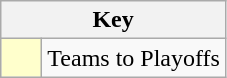<table class="wikitable" style="text-align: center;">
<tr>
<th colspan=2>Key</th>
</tr>
<tr>
<td style="background:#ffffcc; width:20px;"></td>
<td align=left>Teams to Playoffs</td>
</tr>
</table>
